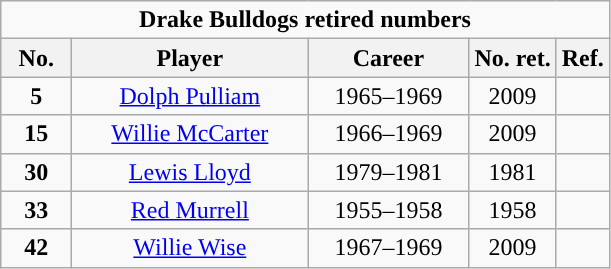<table class="wikitable sortable" style="text-align:center">
<tr>
<td colspan="5"><strong>Drake Bulldogs retired numbers</strong></td>
</tr>
<tr>
<th width=40px>No.</th>
<th width=150px>Player</th>
<th width=100px>Career</th>
<th width=px>No. ret.</th>
<th width=px>Ref.</th>
</tr>
<tr>
<td><strong>5</strong></td>
<td><a href='#'>Dolph Pulliam</a></td>
<td>1965–1969</td>
<td>2009</td>
<td></td>
</tr>
<tr>
<td><strong>15</strong></td>
<td><a href='#'>Willie McCarter</a></td>
<td>1966–1969</td>
<td>2009</td>
<td></td>
</tr>
<tr>
<td><strong>30</strong></td>
<td><a href='#'>Lewis Lloyd</a></td>
<td>1979–1981</td>
<td>1981</td>
<td></td>
</tr>
<tr>
<td><strong>33</strong></td>
<td><a href='#'>Red Murrell</a></td>
<td>1955–1958</td>
<td>1958</td>
<td></td>
</tr>
<tr>
<td><strong>42</strong></td>
<td><a href='#'>Willie Wise</a></td>
<td>1967–1969</td>
<td>2009</td>
<td></td>
</tr>
</table>
